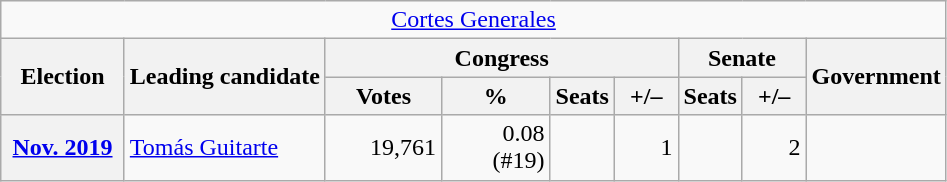<table class="wikitable" style="text-align:right;">
<tr>
<td colspan="9" align="center"><a href='#'>Cortes Generales</a></td>
</tr>
<tr>
<th rowspan="2" width="75">Election</th>
<th rowspan="2">Leading candidate</th>
<th colspan="4">Congress</th>
<th colspan="2">Senate</th>
<th rowspan="2">Government</th>
</tr>
<tr>
<th width="70">Votes</th>
<th width="65">%</th>
<th>Seats</th>
<th width="35">+/–</th>
<th>Seats</th>
<th width="35">+/–</th>
</tr>
<tr>
<th><a href='#'>Nov. 2019</a></th>
<td align="left"><a href='#'>Tomás Guitarte</a></td>
<td>19,761</td>
<td>0.08 (#19)</td>
<td></td>
<td>1</td>
<td></td>
<td>2</td>
<td></td>
</tr>
</table>
